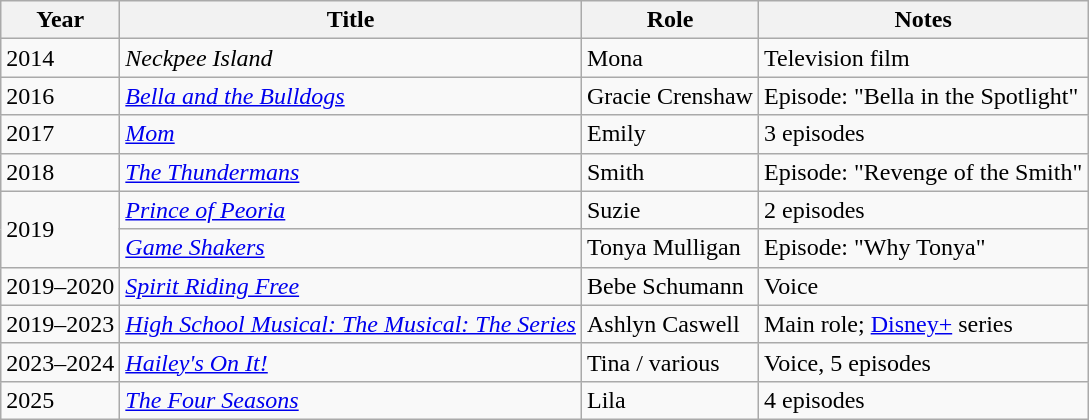<table class="wikitable sortable">
<tr>
<th>Year</th>
<th>Title</th>
<th>Role</th>
<th class="unsortable">Notes</th>
</tr>
<tr>
<td>2014</td>
<td><em>Neckpee Island</em></td>
<td>Mona</td>
<td>Television film</td>
</tr>
<tr>
<td>2016</td>
<td><em><a href='#'>Bella and the Bulldogs</a></em></td>
<td>Gracie Crenshaw</td>
<td>Episode: "Bella in the Spotlight"</td>
</tr>
<tr>
<td>2017</td>
<td><em><a href='#'>Mom</a></em></td>
<td>Emily</td>
<td>3 episodes</td>
</tr>
<tr>
<td>2018</td>
<td><em><a href='#'>The Thundermans</a></em></td>
<td>Smith</td>
<td>Episode: "Revenge of the Smith"</td>
</tr>
<tr>
<td rowspan="2" align=left>2019</td>
<td><em><a href='#'>Prince of Peoria</a></em></td>
<td>Suzie</td>
<td>2 episodes</td>
</tr>
<tr>
<td><em><a href='#'>Game Shakers</a></em></td>
<td>Tonya Mulligan</td>
<td>Episode: "Why Tonya"</td>
</tr>
<tr>
<td>2019–2020</td>
<td><em><a href='#'>Spirit Riding Free</a></em></td>
<td>Bebe Schumann</td>
<td>Voice</td>
</tr>
<tr>
<td>2019–2023</td>
<td><em><a href='#'>High School Musical: The Musical: The Series</a></em></td>
<td>Ashlyn Caswell</td>
<td>Main role; <a href='#'>Disney+</a> series</td>
</tr>
<tr>
<td>2023–2024</td>
<td><em><a href='#'>Hailey's On It!</a></em></td>
<td>Tina / various</td>
<td>Voice, 5 episodes</td>
</tr>
<tr>
<td>2025</td>
<td><a href='#'><em>The Four Seasons</em></a></td>
<td>Lila</td>
<td>4 episodes</td>
</tr>
</table>
